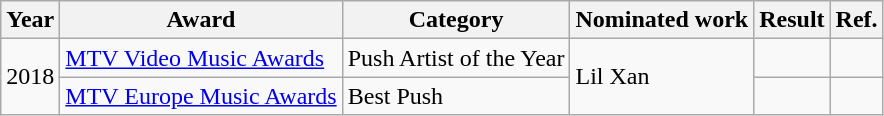<table class="wikitable">
<tr>
<th>Year</th>
<th>Award</th>
<th>Category</th>
<th>Nominated work</th>
<th>Result</th>
<th>Ref.</th>
</tr>
<tr>
<td rowspan=2>2018</td>
<td><a href='#'>MTV Video Music Awards</a></td>
<td>Push Artist of the Year</td>
<td rowspan=2>Lil Xan</td>
<td></td>
<td></td>
</tr>
<tr>
<td><a href='#'>MTV Europe Music Awards</a></td>
<td>Best Push</td>
<td></td>
<td></td>
</tr>
</table>
